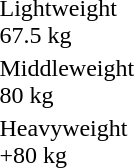<table>
<tr>
<td>Lightweight<br>67.5 kg</td>
<td></td>
<td></td>
<td></td>
</tr>
<tr>
<td>Middleweight<br>80 kg</td>
<td></td>
<td></td>
<td></td>
</tr>
<tr>
<td>Heavyweight<br>+80 kg</td>
<td></td>
<td></td>
<td></td>
</tr>
</table>
